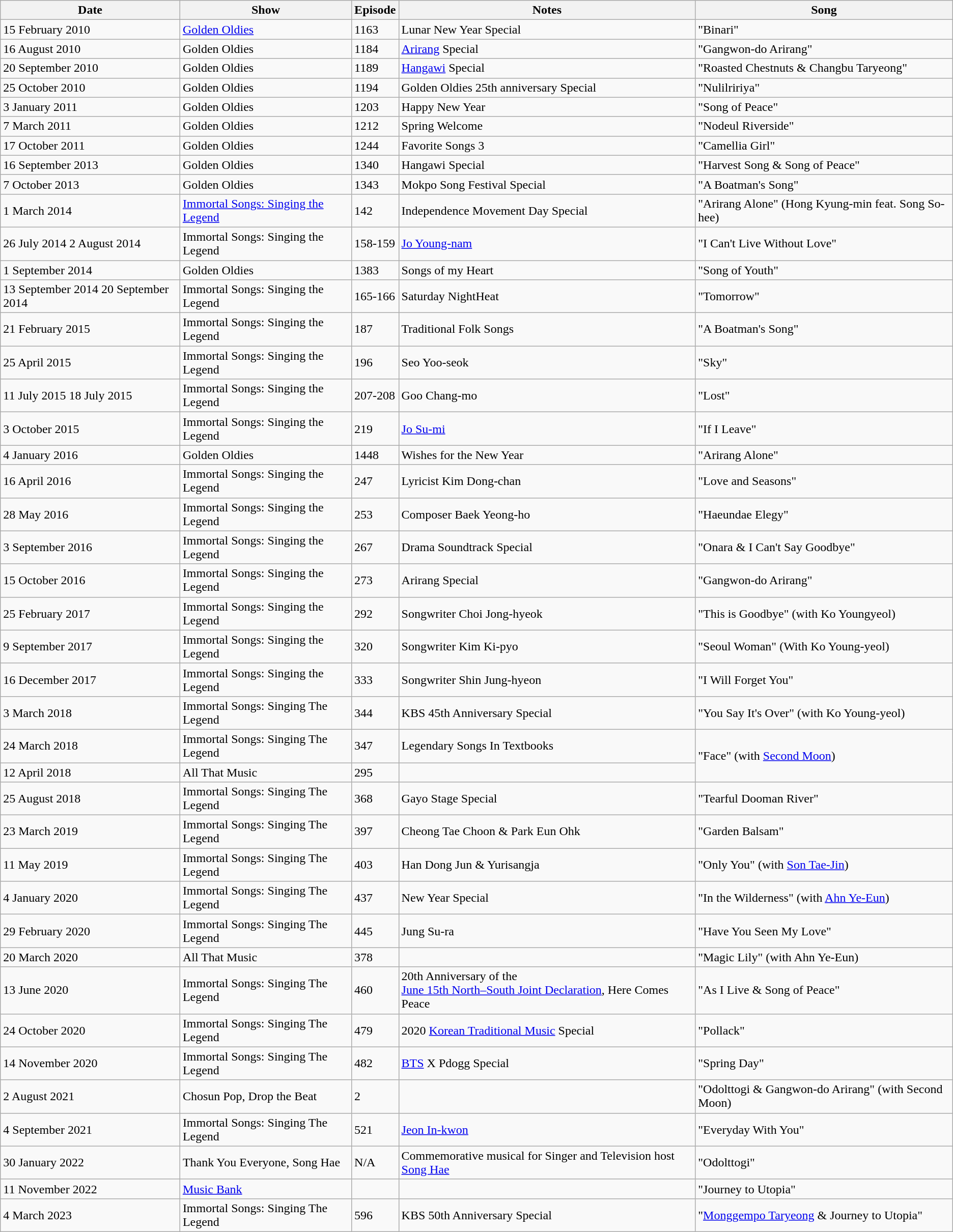<table class="wikitable">
<tr>
<th>Date</th>
<th>Show</th>
<th>Episode</th>
<th>Notes</th>
<th>Song</th>
</tr>
<tr>
<td>15 February 2010</td>
<td><a href='#'>Golden Oldies</a></td>
<td>1163</td>
<td>Lunar New Year Special</td>
<td>"Binari"</td>
</tr>
<tr>
<td>16 August 2010</td>
<td>Golden Oldies</td>
<td>1184</td>
<td><a href='#'>Arirang</a> Special</td>
<td>"Gangwon-do Arirang"</td>
</tr>
<tr>
<td>20 September 2010</td>
<td>Golden Oldies</td>
<td>1189</td>
<td><a href='#'>Hangawi</a> Special</td>
<td>"Roasted Chestnuts & Changbu Taryeong"</td>
</tr>
<tr>
<td>25 October 2010</td>
<td>Golden Oldies</td>
<td>1194</td>
<td>Golden Oldies 25th anniversary Special</td>
<td>"Nulilririya"</td>
</tr>
<tr>
<td>3 January 2011</td>
<td>Golden Oldies</td>
<td>1203</td>
<td>Happy New Year</td>
<td>"Song of Peace"</td>
</tr>
<tr>
<td>7 March 2011</td>
<td>Golden Oldies</td>
<td>1212</td>
<td>Spring Welcome</td>
<td>"Nodeul Riverside"</td>
</tr>
<tr>
<td>17 October 2011</td>
<td>Golden Oldies</td>
<td>1244</td>
<td>Favorite Songs 3</td>
<td>"Camellia Girl"</td>
</tr>
<tr>
<td>16 September 2013</td>
<td>Golden Oldies</td>
<td>1340</td>
<td>Hangawi Special</td>
<td>"Harvest Song & Song of Peace"</td>
</tr>
<tr>
<td>7 October 2013</td>
<td>Golden Oldies</td>
<td>1343</td>
<td>Mokpo Song Festival Special</td>
<td>"A Boatman's Song"</td>
</tr>
<tr>
<td>1 March 2014</td>
<td><a href='#'>Immortal Songs: Singing the Legend</a></td>
<td>142</td>
<td>Independence Movement Day Special</td>
<td>"Arirang Alone" (Hong Kyung-min feat. Song So-hee)</td>
</tr>
<tr>
<td>26 July 2014 2 August 2014</td>
<td>Immortal Songs: Singing the Legend</td>
<td>158-159</td>
<td><a href='#'>Jo Young-nam</a></td>
<td>"I Can't Live Without Love"</td>
</tr>
<tr>
<td>1 September 2014</td>
<td>Golden Oldies</td>
<td>1383</td>
<td>Songs of my Heart</td>
<td>"Song of Youth"</td>
</tr>
<tr>
<td>13 September 2014 20 September 2014</td>
<td>Immortal Songs: Singing the Legend</td>
<td>165-166</td>
<td>Saturday NightHeat</td>
<td>"Tomorrow"</td>
</tr>
<tr>
<td>21 February 2015</td>
<td>Immortal Songs: Singing the Legend</td>
<td>187</td>
<td>Traditional Folk Songs</td>
<td>"A Boatman's Song"</td>
</tr>
<tr>
<td>25 April 2015</td>
<td>Immortal Songs: Singing the Legend</td>
<td>196</td>
<td>Seo Yoo-seok</td>
<td>"Sky"</td>
</tr>
<tr>
<td>11 July 2015 18 July 2015</td>
<td>Immortal Songs: Singing the Legend</td>
<td>207-208</td>
<td>Goo Chang-mo</td>
<td>"Lost"</td>
</tr>
<tr>
<td>3 October 2015</td>
<td>Immortal Songs: Singing the Legend</td>
<td>219</td>
<td><a href='#'>Jo Su-mi</a></td>
<td>"If I Leave"</td>
</tr>
<tr>
<td>4 January 2016</td>
<td>Golden Oldies</td>
<td>1448</td>
<td>Wishes for the New Year</td>
<td>"Arirang Alone"</td>
</tr>
<tr>
<td>16 April 2016</td>
<td>Immortal Songs: Singing the Legend</td>
<td>247</td>
<td>Lyricist Kim Dong-chan</td>
<td>"Love and Seasons"</td>
</tr>
<tr>
<td>28 May 2016</td>
<td>Immortal Songs: Singing the Legend</td>
<td>253</td>
<td>Composer Baek Yeong-ho</td>
<td>"Haeundae Elegy"</td>
</tr>
<tr>
<td>3 September 2016</td>
<td>Immortal Songs: Singing the Legend</td>
<td>267</td>
<td>Drama Soundtrack Special</td>
<td>"Onara & I Can't Say Goodbye"</td>
</tr>
<tr>
<td>15 October 2016</td>
<td>Immortal Songs: Singing the Legend</td>
<td>273</td>
<td>Arirang Special</td>
<td>"Gangwon-do Arirang"</td>
</tr>
<tr>
<td>25 February 2017</td>
<td>Immortal Songs: Singing the Legend</td>
<td>292</td>
<td>Songwriter Choi Jong-hyeok</td>
<td>"This is Goodbye" (with Ko Youngyeol)</td>
</tr>
<tr>
<td>9 September 2017</td>
<td>Immortal Songs: Singing the Legend</td>
<td>320</td>
<td>Songwriter Kim Ki-pyo</td>
<td>"Seoul Woman" (With Ko Young-yeol)</td>
</tr>
<tr>
<td>16 December 2017</td>
<td>Immortal Songs: Singing the Legend</td>
<td>333</td>
<td>Songwriter Shin Jung-hyeon</td>
<td>"I Will Forget You"</td>
</tr>
<tr>
<td>3 March 2018</td>
<td>Immortal Songs: Singing The Legend</td>
<td>344</td>
<td>KBS 45th Anniversary Special</td>
<td>"You Say It's Over" (with Ko Young-yeol)</td>
</tr>
<tr>
<td>24 March 2018</td>
<td>Immortal Songs: Singing The Legend</td>
<td>347</td>
<td>Legendary Songs In Textbooks</td>
<td rowspan="2">"Face" (with <a href='#'>Second Moon</a>)</td>
</tr>
<tr>
<td>12 April 2018</td>
<td>All That Music</td>
<td>295</td>
<td></td>
</tr>
<tr>
<td>25 August 2018</td>
<td>Immortal Songs: Singing The Legend</td>
<td>368</td>
<td>Gayo Stage Special</td>
<td>"Tearful Dooman River"</td>
</tr>
<tr>
<td>23 March 2019</td>
<td>Immortal Songs: Singing The Legend</td>
<td>397</td>
<td>Cheong Tae Choon & Park Eun Ohk</td>
<td>"Garden Balsam"</td>
</tr>
<tr>
<td>11 May 2019</td>
<td>Immortal Songs: Singing The Legend</td>
<td>403</td>
<td>Han Dong Jun & Yurisangja</td>
<td>"Only You" (with <a href='#'>Son Tae-Jin</a>)</td>
</tr>
<tr>
<td>4 January 2020</td>
<td>Immortal Songs: Singing The Legend</td>
<td>437</td>
<td>New Year Special</td>
<td>"In the Wilderness" (with <a href='#'>Ahn Ye-Eun</a>)</td>
</tr>
<tr>
<td>29 February 2020</td>
<td>Immortal Songs: Singing The Legend</td>
<td>445</td>
<td>Jung Su-ra</td>
<td>"Have You Seen My Love"</td>
</tr>
<tr>
<td>20 March 2020</td>
<td>All That Music</td>
<td>378</td>
<td></td>
<td>"Magic Lily" (with Ahn Ye-Eun)</td>
</tr>
<tr>
<td>13 June 2020</td>
<td>Immortal Songs: Singing The Legend</td>
<td>460</td>
<td>20th Anniversary of the<br><a href='#'>June 15th North–South Joint Declaration</a>, Here Comes Peace</td>
<td>"As I Live & Song of Peace"</td>
</tr>
<tr>
<td>24 October 2020</td>
<td>Immortal Songs: Singing The Legend</td>
<td>479</td>
<td>2020 <a href='#'>Korean Traditional Music</a> Special</td>
<td>"Pollack"</td>
</tr>
<tr>
<td>14 November 2020</td>
<td>Immortal Songs: Singing The Legend</td>
<td>482</td>
<td><a href='#'>BTS</a> X Pdogg Special</td>
<td>"Spring Day"</td>
</tr>
<tr>
<td>2 August 2021</td>
<td>Chosun Pop, Drop the Beat</td>
<td>2</td>
<td></td>
<td>"Odolttogi & Gangwon-do Arirang" (with Second Moon)</td>
</tr>
<tr>
<td>4 September 2021</td>
<td>Immortal Songs: Singing The Legend</td>
<td>521</td>
<td><a href='#'>Jeon In-kwon</a></td>
<td>"Everyday With You"</td>
</tr>
<tr>
<td>30 January 2022</td>
<td>Thank You Everyone, Song Hae</td>
<td>N/A</td>
<td>Commemorative musical for Singer and Television host <a href='#'>Song Hae</a></td>
<td>"Odolttogi"</td>
</tr>
<tr>
<td>11 November 2022</td>
<td><a href='#'>Music Bank</a></td>
<td></td>
<td></td>
<td>"Journey to Utopia"</td>
</tr>
<tr>
<td>4 March 2023</td>
<td>Immortal Songs: Singing The Legend</td>
<td>596</td>
<td>KBS 50th Anniversary Special</td>
<td>"<a href='#'>Monggempo Taryeong</a> & Journey to Utopia"</td>
</tr>
</table>
